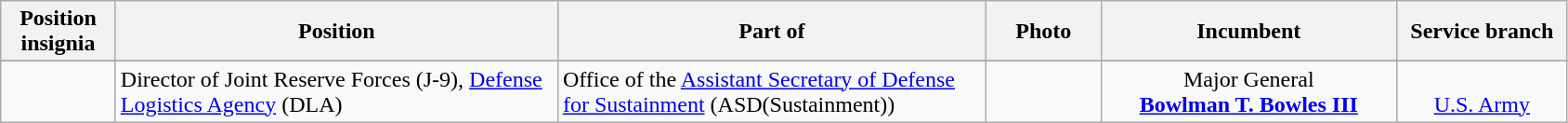<table class="wikitable">
<tr>
<th width="75" style="text-align:center">Position insignia</th>
<th width="310" style="text-align:center">Position</th>
<th width="300" style="text-align:center">Part of</th>
<th width="75" style="text-align:center">Photo</th>
<th width="205" style="text-align:center">Incumbent</th>
<th width="115" style="text-align:center">Service branch</th>
</tr>
<tr>
</tr>
<tr>
<td></td>
<td>Director of Joint Reserve Forces (J-9), <a href='#'>Defense Logistics Agency</a> (DLA)</td>
<td> Office of the <a href='#'>Assistant Secretary of Defense for Sustainment</a> (ASD(Sustainment))</td>
<td></td>
<td style="text-align:center">Major General<br><strong><a href='#'>Bowlman T. Bowles III</a></strong></td>
<td style="text-align:center"><br><a href='#'>U.S. Army</a></td>
</tr>
</table>
